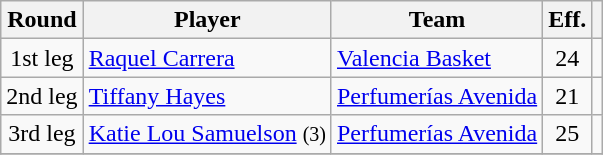<table class="wikitable sortable" style="text-align: center;">
<tr>
<th>Round</th>
<th>Player</th>
<th>Team</th>
<th>Eff.</th>
<th></th>
</tr>
<tr>
<td>1st leg</td>
<td style="text-align:left;"> <a href='#'>Raquel Carrera</a></td>
<td style="text-align:left;"><a href='#'>Valencia Basket</a></td>
<td>24</td>
<td></td>
</tr>
<tr>
<td>2nd leg</td>
<td style="text-align:left;"> <a href='#'>Tiffany Hayes</a></td>
<td style="text-align:left;"><a href='#'>Perfumerías Avenida</a></td>
<td>21</td>
<td></td>
</tr>
<tr>
<td>3rd leg</td>
<td style="text-align:left;"> <a href='#'>Katie Lou Samuelson</a> <small>(3)</small></td>
<td style="text-align:left;"><a href='#'>Perfumerías Avenida</a></td>
<td>25</td>
<td></td>
</tr>
<tr>
</tr>
</table>
